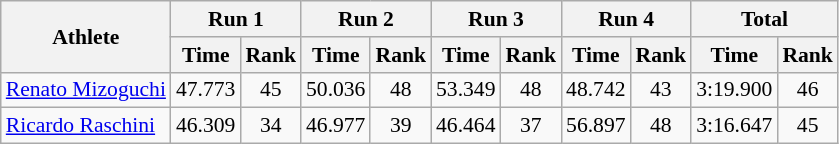<table class="wikitable" border="1" style="font-size:90%">
<tr>
<th rowspan="2">Athlete</th>
<th colspan="2">Run 1</th>
<th colspan="2">Run 2</th>
<th colspan="2">Run 3</th>
<th colspan="2">Run 4</th>
<th colspan="2">Total</th>
</tr>
<tr>
<th>Time</th>
<th>Rank</th>
<th>Time</th>
<th>Rank</th>
<th>Time</th>
<th>Rank</th>
<th>Time</th>
<th>Rank</th>
<th>Time</th>
<th>Rank</th>
</tr>
<tr>
<td><a href='#'>Renato Mizoguchi</a></td>
<td align="center">47.773</td>
<td align="center">45</td>
<td align="center">50.036</td>
<td align="center">48</td>
<td align="center">53.349</td>
<td align="center">48</td>
<td align="center">48.742</td>
<td align="center">43</td>
<td align="center">3:19.900</td>
<td align="center">46</td>
</tr>
<tr>
<td><a href='#'>Ricardo Raschini</a></td>
<td align="center">46.309</td>
<td align="center">34</td>
<td align="center">46.977</td>
<td align="center">39</td>
<td align="center">46.464</td>
<td align="center">37</td>
<td align="center">56.897</td>
<td align="center">48</td>
<td align="center">3:16.647</td>
<td align="center">45</td>
</tr>
</table>
